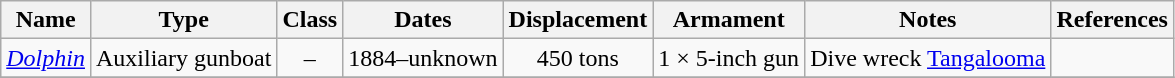<table class="wikitable" style="text-align: center">
<tr>
<th>Name</th>
<th>Type</th>
<th>Class</th>
<th>Dates</th>
<th>Displacement</th>
<th>Armament</th>
<th>Notes</th>
<th>References</th>
</tr>
<tr>
<td><a href='#'><em>Dolphin</em></a></td>
<td>Auxiliary gunboat</td>
<td>–</td>
<td>1884–unknown</td>
<td>450 tons</td>
<td>1 × 5-inch gun</td>
<td>Dive wreck <a href='#'>Tangalooma</a></td>
<td></td>
</tr>
<tr>
</tr>
</table>
